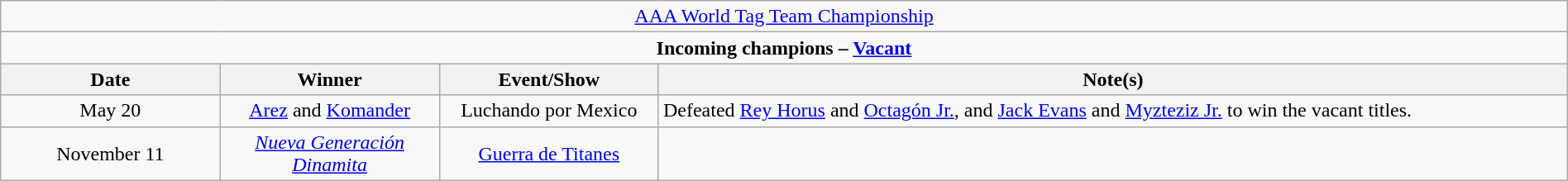<table class="wikitable" style="text-align:center; width:100%;">
<tr>
<td colspan="5" style="text-align: center;"><a href='#'>AAA World Tag Team Championship</a></td>
</tr>
<tr>
<td colspan="5" style="text-align: center;"><strong>Incoming champions – <a href='#'>Vacant</a></strong></td>
</tr>
<tr>
<th width=14%>Date</th>
<th width=14%>Winner</th>
<th width=14%>Event/Show</th>
<th width=58%>Note(s)</th>
</tr>
<tr>
<td>May 20<br></td>
<td><a href='#'>Arez</a> and <a href='#'>Komander</a></td>
<td>Luchando por Mexico</td>
<td align=left>Defeated <a href='#'>Rey Horus</a> and <a href='#'>Octagón Jr.</a>, and <a href='#'>Jack Evans</a> and <a href='#'>Myzteziz Jr.</a> to win the vacant titles.</td>
</tr>
<tr>
<td>November 11</td>
<td><a href='#'><em>Nueva Generación Dinamita</em></a><br></td>
<td><a href='#'>Guerra de Titanes</a></td>
<td></td>
</tr>
</table>
